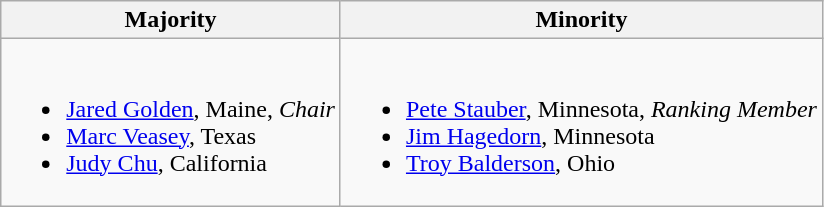<table class=wikitable>
<tr>
<th>Majority</th>
<th>Minority</th>
</tr>
<tr>
<td><br><ul><li><a href='#'>Jared Golden</a>, Maine, <em>Chair</em></li><li><a href='#'>Marc Veasey</a>, Texas</li><li><a href='#'>Judy Chu</a>, California</li></ul></td>
<td><br><ul><li><a href='#'>Pete Stauber</a>, Minnesota, <em>Ranking Member</em></li><li><a href='#'>Jim Hagedorn</a>, Minnesota</li><li><a href='#'>Troy Balderson</a>, Ohio</li></ul></td>
</tr>
</table>
